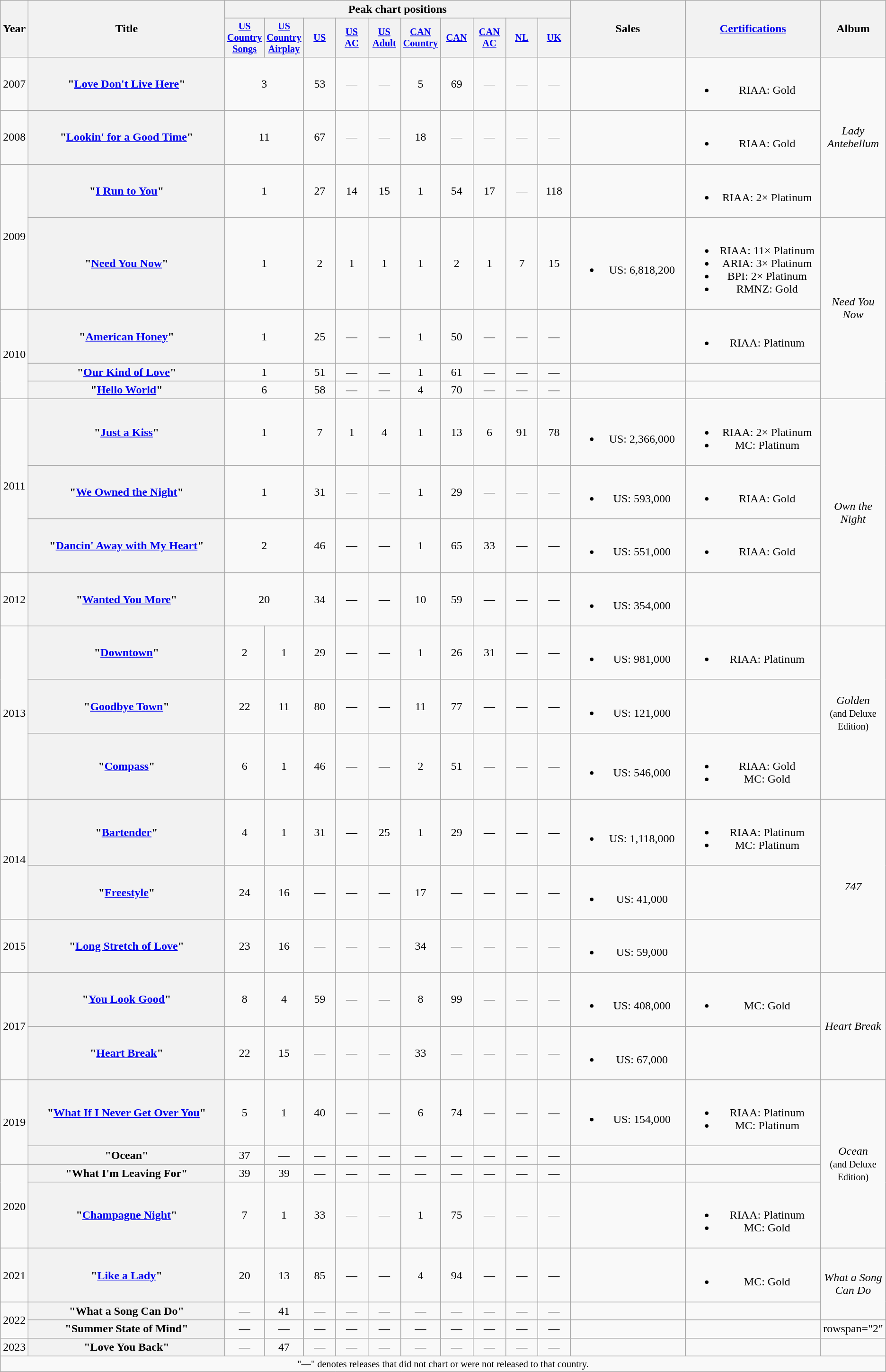<table class="wikitable plainrowheaders" style="text-align:center;">
<tr>
<th scope="col" rowspan="2" style="width:1em;">Year</th>
<th scope="col" rowspan="2" style="width:18em;">Title</th>
<th scope="col" colspan="10">Peak chart positions</th>
<th scope="col" rowspan="2" style="width:10em;">Sales</th>
<th scope="col" rowspan="2" style="width:12em;"><a href='#'>Certifications</a></th>
<th scope="col" rowspan="2">Album</th>
</tr>
<tr>
<th scope="col" style="width:3em;font-size:85%;"><a href='#'>US Country Songs</a><br></th>
<th scope="col" style="width:3em;font-size:85%;"><a href='#'>US Country Airplay</a><br></th>
<th scope="col" style="width:3em;font-size:85%;"><a href='#'>US</a><br></th>
<th scope="col" style="width:3em;font-size:85%;"><a href='#'>US AC</a><br></th>
<th scope="col" style="width:3em;font-size:85%;"><a href='#'>US<br>Adult</a><br></th>
<th scope="col" style="width:3em;font-size:85%;"><a href='#'>CAN Country</a><br></th>
<th scope="col" style="width:3em;font-size:85%;"><a href='#'>CAN</a><br></th>
<th scope="col" style="width:3em;font-size:85%;"><a href='#'>CAN AC</a><br></th>
<th scope="col" style="width:3em;font-size:85%;"><a href='#'>NL</a><br></th>
<th scope="col" style="width:3em;font-size:85%;"><a href='#'>UK</a><br></th>
</tr>
<tr>
<td>2007</td>
<th scope="row">"<a href='#'>Love Don't Live Here</a>"</th>
<td colspan="2">3</td>
<td>53</td>
<td>—</td>
<td>—</td>
<td>5</td>
<td>69</td>
<td>—</td>
<td>—</td>
<td>—</td>
<td></td>
<td><br><ul><li>RIAA: Gold</li></ul></td>
<td rowspan="3"><em>Lady Antebellum</em></td>
</tr>
<tr>
<td>2008</td>
<th scope="row">"<a href='#'>Lookin' for a Good Time</a>"</th>
<td colspan="2">11</td>
<td>67</td>
<td>—</td>
<td>—</td>
<td>18</td>
<td>—</td>
<td>—</td>
<td>—</td>
<td>—</td>
<td></td>
<td><br><ul><li>RIAA: Gold</li></ul></td>
</tr>
<tr>
<td rowspan="2">2009</td>
<th scope="row">"<a href='#'>I Run to You</a>"</th>
<td colspan="2">1</td>
<td>27</td>
<td>14</td>
<td>15</td>
<td>1</td>
<td>54</td>
<td>17</td>
<td>—</td>
<td>118</td>
<td></td>
<td><br><ul><li>RIAA: 2× Platinum</li></ul></td>
</tr>
<tr>
<th scope="row">"<a href='#'>Need You Now</a>"</th>
<td colspan="2">1</td>
<td>2</td>
<td>1</td>
<td>1</td>
<td>1</td>
<td>2</td>
<td>1</td>
<td>7</td>
<td>15</td>
<td><br><ul><li>US: 6,818,200</li></ul></td>
<td><br><ul><li>RIAA: 11× Platinum</li><li>ARIA: 3× Platinum</li><li>BPI: 2× Platinum</li><li>RMNZ: Gold</li></ul></td>
<td rowspan="4"><em>Need You Now</em></td>
</tr>
<tr>
<td rowspan="3">2010</td>
<th scope="row">"<a href='#'>American Honey</a>"</th>
<td colspan="2">1</td>
<td>25</td>
<td>—</td>
<td>—</td>
<td>1</td>
<td>50</td>
<td>—</td>
<td>—</td>
<td>—</td>
<td></td>
<td><br><ul><li>RIAA: Platinum</li></ul></td>
</tr>
<tr>
<th scope="row">"<a href='#'>Our Kind of Love</a>"</th>
<td colspan="2">1</td>
<td>51</td>
<td>—</td>
<td>—</td>
<td>1</td>
<td>61</td>
<td>—</td>
<td>—</td>
<td>—</td>
<td></td>
<td></td>
</tr>
<tr>
<th scope="row">"<a href='#'>Hello World</a>"</th>
<td colspan="2">6</td>
<td>58</td>
<td>—</td>
<td>—</td>
<td>4</td>
<td>70</td>
<td>—</td>
<td>—</td>
<td>—</td>
<td></td>
<td></td>
</tr>
<tr>
<td rowspan="3">2011</td>
<th scope="row">"<a href='#'>Just a Kiss</a>"</th>
<td colspan="2">1</td>
<td>7</td>
<td>1</td>
<td>4</td>
<td>1</td>
<td>13</td>
<td>6</td>
<td>91</td>
<td>78</td>
<td><br><ul><li>US: 2,366,000</li></ul></td>
<td><br><ul><li>RIAA: 2× Platinum</li><li>MC: Platinum</li></ul></td>
<td rowspan="4"><em>Own the Night</em></td>
</tr>
<tr>
<th scope="row">"<a href='#'>We Owned the Night</a>"</th>
<td colspan="2">1</td>
<td>31</td>
<td>—</td>
<td>—</td>
<td>1</td>
<td>29</td>
<td>—</td>
<td>—</td>
<td>—</td>
<td><br><ul><li>US: 593,000</li></ul></td>
<td><br><ul><li>RIAA: Gold</li></ul></td>
</tr>
<tr>
<th scope="row">"<a href='#'>Dancin' Away with My Heart</a>"</th>
<td colspan="2">2</td>
<td>46</td>
<td>—</td>
<td>—</td>
<td>1</td>
<td>65</td>
<td>33</td>
<td>—</td>
<td>—</td>
<td><br><ul><li>US: 551,000</li></ul></td>
<td><br><ul><li>RIAA: Gold</li></ul></td>
</tr>
<tr>
<td>2012</td>
<th scope="row">"<a href='#'>Wanted You More</a>"</th>
<td colspan="2">20</td>
<td>34</td>
<td>—</td>
<td>—</td>
<td>10</td>
<td>59</td>
<td>—</td>
<td>—</td>
<td>—</td>
<td><br><ul><li>US: 354,000</li></ul></td>
<td></td>
</tr>
<tr>
<td rowspan="3">2013</td>
<th scope="row">"<a href='#'>Downtown</a>"</th>
<td>2</td>
<td>1</td>
<td>29</td>
<td>—</td>
<td>—</td>
<td>1</td>
<td>26</td>
<td>31</td>
<td>—</td>
<td>—</td>
<td><br><ul><li>US: 981,000</li></ul></td>
<td><br><ul><li>RIAA: Platinum</li></ul></td>
<td rowspan="3"><em>Golden</em><br><small>(and Deluxe Edition)</small></td>
</tr>
<tr>
<th scope="row">"<a href='#'>Goodbye Town</a>"</th>
<td>22</td>
<td>11</td>
<td>80</td>
<td>—</td>
<td>—</td>
<td>11</td>
<td>77</td>
<td>—</td>
<td>—</td>
<td>—</td>
<td><br><ul><li>US: 121,000</li></ul></td>
<td></td>
</tr>
<tr>
<th scope="row">"<a href='#'>Compass</a>"</th>
<td>6</td>
<td>1</td>
<td>46</td>
<td>—</td>
<td>—</td>
<td>2</td>
<td>51</td>
<td>—</td>
<td>—</td>
<td>—</td>
<td><br><ul><li>US: 546,000</li></ul></td>
<td><br><ul><li>RIAA: Gold</li><li>MC: Gold</li></ul></td>
</tr>
<tr>
<td rowspan="2">2014</td>
<th scope="row">"<a href='#'>Bartender</a>"</th>
<td>4</td>
<td>1</td>
<td>31</td>
<td>—</td>
<td>25</td>
<td>1</td>
<td>29</td>
<td>—</td>
<td>—</td>
<td>—</td>
<td><br><ul><li>US: 1,118,000</li></ul></td>
<td><br><ul><li>RIAA: Platinum</li><li>MC: Platinum</li></ul></td>
<td rowspan="3"><em>747</em></td>
</tr>
<tr>
<th scope="row">"<a href='#'>Freestyle</a>"</th>
<td>24</td>
<td>16</td>
<td>—</td>
<td>—</td>
<td>—</td>
<td>17</td>
<td>—</td>
<td>—</td>
<td>—</td>
<td>—</td>
<td><br><ul><li>US: 41,000</li></ul></td>
<td></td>
</tr>
<tr>
<td>2015</td>
<th scope="row">"<a href='#'>Long Stretch of Love</a>"</th>
<td>23</td>
<td>16</td>
<td>—</td>
<td>—</td>
<td>—</td>
<td>34</td>
<td>—</td>
<td>—</td>
<td>—</td>
<td>—</td>
<td><br><ul><li>US: 59,000</li></ul></td>
<td></td>
</tr>
<tr>
<td rowspan="2">2017</td>
<th scope="row">"<a href='#'>You Look Good</a>"</th>
<td>8</td>
<td>4</td>
<td>59</td>
<td>—</td>
<td>—</td>
<td>8</td>
<td>99</td>
<td>—</td>
<td>—</td>
<td>—</td>
<td><br><ul><li>US: 408,000</li></ul></td>
<td><br><ul><li>MC: Gold</li></ul></td>
<td rowspan="2"><em>Heart Break</em></td>
</tr>
<tr>
<th scope="row">"<a href='#'>Heart Break</a>"</th>
<td>22</td>
<td>15</td>
<td>—</td>
<td>—</td>
<td>—</td>
<td>33</td>
<td>—</td>
<td>—</td>
<td>—</td>
<td>—</td>
<td><br><ul><li>US: 67,000</li></ul></td>
<td></td>
</tr>
<tr>
<td rowspan="2">2019</td>
<th scope="row">"<a href='#'>What If I Never Get Over You</a>"</th>
<td>5</td>
<td>1</td>
<td>40</td>
<td>—</td>
<td>—</td>
<td>6</td>
<td>74</td>
<td>—</td>
<td>—</td>
<td>—</td>
<td><br><ul><li>US: 154,000</li></ul></td>
<td><br><ul><li>RIAA: Platinum</li><li>MC: Platinum</li></ul></td>
<td rowspan="4"><em>Ocean</em><br><small>(and Deluxe Edition)</small></td>
</tr>
<tr>
<th scope="row">"Ocean"</th>
<td>37</td>
<td>—</td>
<td>—</td>
<td>—</td>
<td>—</td>
<td>—</td>
<td>—</td>
<td>—</td>
<td>—</td>
<td>—</td>
<td></td>
<td></td>
</tr>
<tr>
<td rowspan="2">2020</td>
<th scope="row">"What I'm Leaving For"</th>
<td>39</td>
<td>39</td>
<td>—</td>
<td>—</td>
<td>—</td>
<td>—</td>
<td>—</td>
<td>—</td>
<td>—</td>
<td>—</td>
<td></td>
<td></td>
</tr>
<tr>
<th scope="row">"<a href='#'>Champagne Night</a>"</th>
<td>7</td>
<td>1</td>
<td>33</td>
<td>—</td>
<td>—</td>
<td>1</td>
<td>75</td>
<td>—</td>
<td>—</td>
<td>—</td>
<td></td>
<td><br><ul><li>RIAA: Platinum</li><li>MC: Gold</li></ul></td>
</tr>
<tr>
<td>2021</td>
<th scope="row">"<a href='#'>Like a Lady</a>"</th>
<td>20</td>
<td>13</td>
<td>85</td>
<td>—</td>
<td>—</td>
<td>4</td>
<td>94</td>
<td>—</td>
<td>—</td>
<td>—</td>
<td></td>
<td><br><ul><li>MC: Gold</li></ul></td>
<td rowspan="2"><em>What a Song Can Do</em></td>
</tr>
<tr>
<td rowspan="2">2022</td>
<th scope="row">"What a Song Can Do"</th>
<td>—</td>
<td>41</td>
<td>—</td>
<td>—</td>
<td>—</td>
<td>—</td>
<td>—</td>
<td>—</td>
<td>—</td>
<td>—</td>
<td></td>
<td></td>
</tr>
<tr>
<th scope="row">"Summer State of Mind"</th>
<td>—</td>
<td>—</td>
<td>—</td>
<td>—</td>
<td>—</td>
<td>—</td>
<td>—</td>
<td>—</td>
<td>—</td>
<td>—</td>
<td></td>
<td></td>
<td>rowspan="2" </td>
</tr>
<tr>
<td>2023</td>
<th scope="row">"Love You Back"</th>
<td>—</td>
<td>47</td>
<td>—</td>
<td>—</td>
<td>—</td>
<td>—</td>
<td>—</td>
<td>—</td>
<td>—</td>
<td>—</td>
<td></td>
<td></td>
</tr>
<tr>
<td colspan="18" style="font-size:85%">"—" denotes releases that did not chart or were not released to that country.</td>
</tr>
</table>
